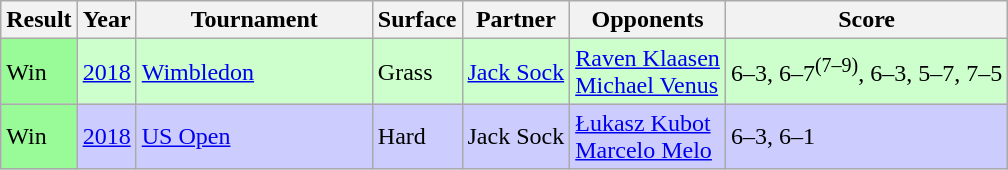<table class="sortable wikitable">
<tr>
<th>Result</th>
<th>Year</th>
<th width=150>Tournament</th>
<th>Surface</th>
<th>Partner</th>
<th>Opponents</th>
<th class="unsortable">Score</th>
</tr>
<tr bgcolor=CCFFCC>
<td bgcolor=98FB98>Win</td>
<td><a href='#'>2018</a></td>
<td><a href='#'>Wimbledon</a></td>
<td>Grass</td>
<td> <a href='#'>Jack Sock</a></td>
<td> <a href='#'>Raven Klaasen</a><br> <a href='#'>Michael Venus</a></td>
<td>6–3, 6–7<sup>(7–9)</sup>, 6–3, 5–7, 7–5</td>
</tr>
<tr bgcolor=CCCCFF>
<td bgcolor=98FB98>Win</td>
<td><a href='#'>2018</a></td>
<td><a href='#'>US Open</a></td>
<td>Hard</td>
<td> Jack Sock</td>
<td> <a href='#'>Łukasz Kubot</a><br> <a href='#'>Marcelo Melo</a></td>
<td>6–3, 6–1</td>
</tr>
</table>
